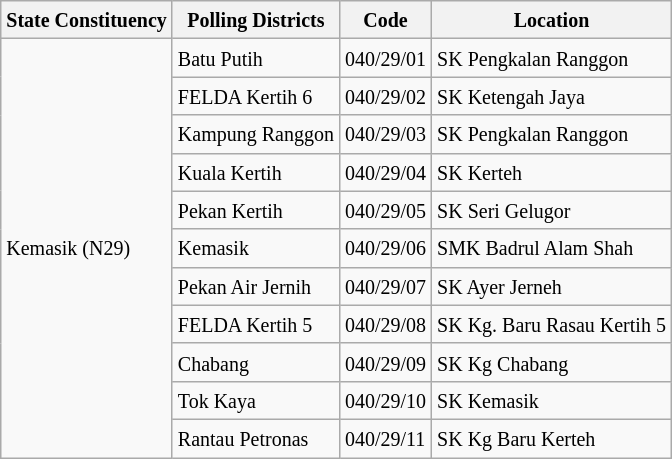<table class="wikitable sortable mw-collapsible">
<tr>
<th><small>State Constituency</small></th>
<th><small>Polling Districts</small></th>
<th><small>Code</small></th>
<th><small>Location</small></th>
</tr>
<tr>
<td rowspan="11"><small>Kemasik (N29)</small></td>
<td><small>Batu Putih</small></td>
<td><small>040/29/01</small></td>
<td><small>SK Pengkalan Ranggon</small></td>
</tr>
<tr>
<td><small>FELDA Kertih 6</small></td>
<td><small>040/29/02</small></td>
<td><small>SK Ketengah Jaya</small></td>
</tr>
<tr>
<td><small>Kampung Ranggon</small></td>
<td><small>040/29/03</small></td>
<td><small>SK Pengkalan Ranggon</small></td>
</tr>
<tr>
<td><small>Kuala Kertih</small></td>
<td><small>040/29/04</small></td>
<td><small>SK Kerteh</small></td>
</tr>
<tr>
<td><small>Pekan Kertih</small></td>
<td><small>040/29/05</small></td>
<td><small>SK Seri Gelugor</small></td>
</tr>
<tr>
<td><small>Kemasik</small></td>
<td><small>040/29/06</small></td>
<td><small>SMK Badrul Alam Shah</small></td>
</tr>
<tr>
<td><small>Pekan Air Jernih</small></td>
<td><small>040/29/07</small></td>
<td><small>SK Ayer Jerneh</small></td>
</tr>
<tr>
<td><small>FELDA Kertih 5</small></td>
<td><small>040/29/08</small></td>
<td><small>SK Kg. Baru Rasau Kertih 5</small></td>
</tr>
<tr>
<td><small>Chabang</small></td>
<td><small>040/29/09</small></td>
<td><small>SK Kg Chabang</small></td>
</tr>
<tr>
<td><small>Tok Kaya</small></td>
<td><small>040/29/10</small></td>
<td><small>SK Kemasik</small></td>
</tr>
<tr>
<td><small>Rantau Petronas</small></td>
<td><small>040/29/11</small></td>
<td><small>SK Kg Baru Kerteh</small></td>
</tr>
</table>
